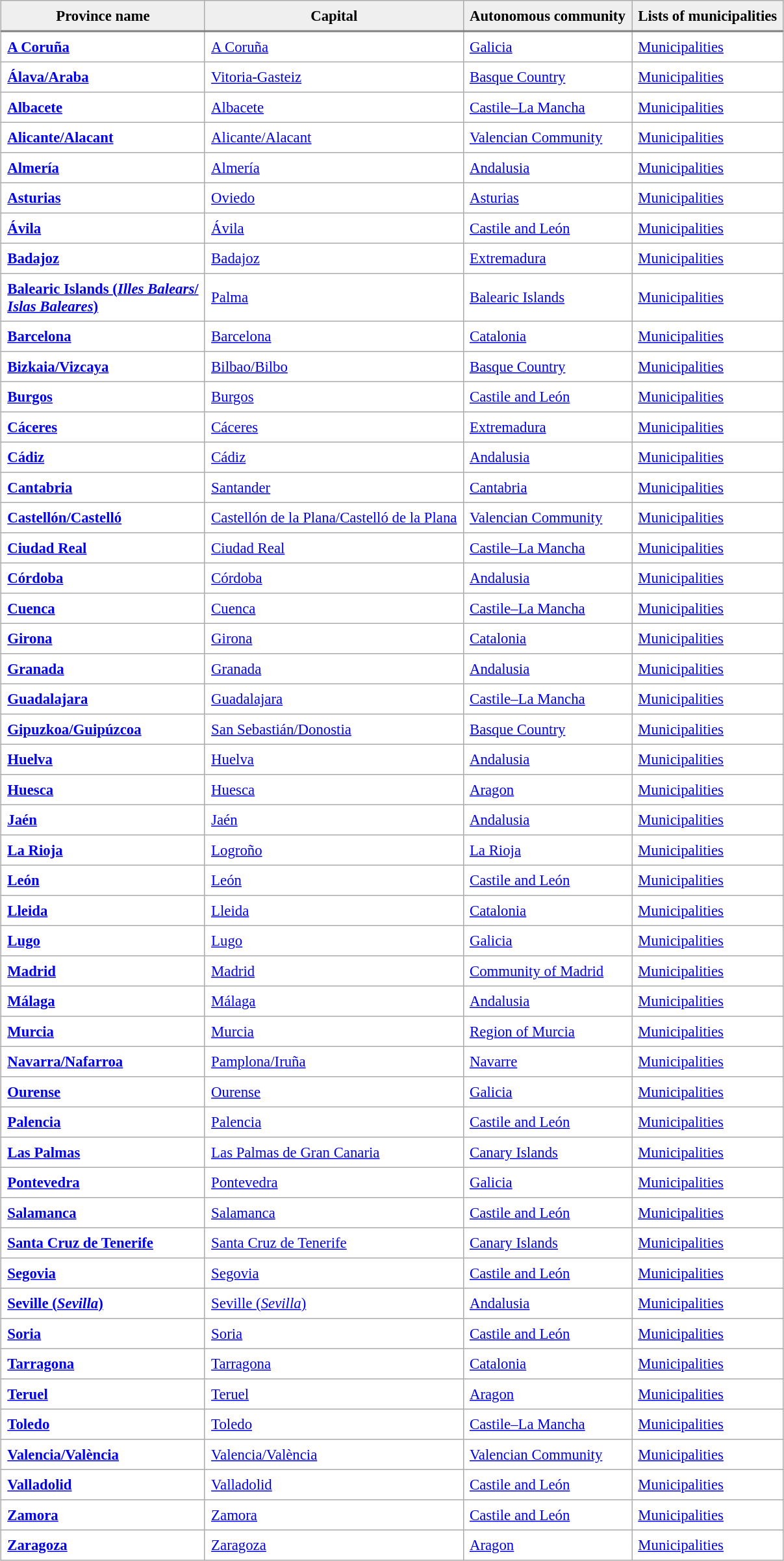<table align=left border=1 cellpadding=6 cellspacing=0 style="margin: 0 0 0 1em; background: #ffffff; border: 1px #aaaaaa solid; border-collapse: collapse; text-align:left; font-size: 95%;">
<tr style="text-align:center; background: #efefef; border-bottom:2px solid gray;">
<th><strong>Province name</strong></th>
<th><strong>Capital</strong></th>
<th><strong>Autonomous community</strong></th>
<th><strong>Lists of municipalities</strong></th>
</tr>
<tr>
<td><strong><a href='#'>A Coruña</a></strong></td>
<td><a href='#'>A Coruña</a></td>
<td><a href='#'>Galicia</a></td>
<td><a href='#'>Municipalities</a></td>
</tr>
<tr>
<td><strong><a href='#'>Álava/Araba</a></strong></td>
<td><a href='#'>Vitoria-Gasteiz</a></td>
<td><a href='#'>Basque Country</a></td>
<td><a href='#'>Municipalities</a></td>
</tr>
<tr>
<td><strong><a href='#'>Albacete</a></strong></td>
<td><a href='#'>Albacete</a></td>
<td><a href='#'>Castile–La Mancha</a></td>
<td><a href='#'>Municipalities</a></td>
</tr>
<tr>
<td><strong><a href='#'>Alicante/Alacant</a></strong></td>
<td><a href='#'>Alicante/Alacant</a></td>
<td><a href='#'>Valencian Community</a></td>
<td><a href='#'>Municipalities</a></td>
</tr>
<tr>
<td><strong><a href='#'>Almería</a></strong></td>
<td><a href='#'>Almería</a></td>
<td><a href='#'>Andalusia</a></td>
<td><a href='#'>Municipalities</a></td>
</tr>
<tr>
<td><strong><a href='#'>Asturias</a></strong></td>
<td><a href='#'>Oviedo</a></td>
<td><a href='#'>Asturias</a></td>
<td><a href='#'>Municipalities</a></td>
</tr>
<tr>
<td><strong><a href='#'>Ávila</a></strong></td>
<td><a href='#'>Ávila</a></td>
<td><a href='#'>Castile and León</a></td>
<td><a href='#'>Municipalities</a></td>
</tr>
<tr>
<td><strong><a href='#'>Badajoz</a></strong></td>
<td><a href='#'>Badajoz</a></td>
<td><a href='#'>Extremadura</a></td>
<td><a href='#'>Municipalities</a></td>
</tr>
<tr>
<td><strong><a href='#'>Balearic Islands (<em>Illes Balears</em>/<br><em>Islas Baleares</em>)</a></strong></td>
<td><a href='#'>Palma</a></td>
<td><a href='#'>Balearic Islands</a></td>
<td><a href='#'>Municipalities</a></td>
</tr>
<tr>
<td><strong><a href='#'>Barcelona</a></strong></td>
<td><a href='#'>Barcelona</a></td>
<td><a href='#'>Catalonia</a></td>
<td><a href='#'>Municipalities</a></td>
</tr>
<tr>
<td><strong><a href='#'>Bizkaia/Vizcaya</a></strong></td>
<td><a href='#'>Bilbao/Bilbo</a></td>
<td><a href='#'>Basque Country</a></td>
<td><a href='#'>Municipalities</a></td>
</tr>
<tr>
<td><strong><a href='#'>Burgos</a></strong></td>
<td><a href='#'>Burgos</a></td>
<td><a href='#'>Castile and León</a></td>
<td><a href='#'>Municipalities</a></td>
</tr>
<tr>
<td><strong><a href='#'>Cáceres</a></strong></td>
<td><a href='#'>Cáceres</a></td>
<td><a href='#'>Extremadura</a></td>
<td><a href='#'>Municipalities</a></td>
</tr>
<tr>
<td><strong><a href='#'>Cádiz</a></strong></td>
<td><a href='#'>Cádiz</a></td>
<td><a href='#'>Andalusia</a></td>
<td><a href='#'>Municipalities</a></td>
</tr>
<tr>
<td><strong><a href='#'>Cantabria</a></strong></td>
<td><a href='#'>Santander</a></td>
<td><a href='#'>Cantabria</a></td>
<td><a href='#'>Municipalities</a></td>
</tr>
<tr>
<td><strong><a href='#'>Castellón/Castelló</a></strong></td>
<td><a href='#'>Castellón de la Plana/Castelló de la Plana</a></td>
<td><a href='#'>Valencian Community</a></td>
<td><a href='#'>Municipalities</a></td>
</tr>
<tr>
<td><strong><a href='#'>Ciudad Real</a></strong></td>
<td><a href='#'>Ciudad Real</a></td>
<td><a href='#'>Castile–La Mancha</a></td>
<td><a href='#'>Municipalities</a></td>
</tr>
<tr>
<td><strong><a href='#'>Córdoba</a></strong></td>
<td><a href='#'>Córdoba</a></td>
<td><a href='#'>Andalusia</a></td>
<td><a href='#'>Municipalities</a></td>
</tr>
<tr>
<td><strong><a href='#'>Cuenca</a></strong></td>
<td><a href='#'>Cuenca</a></td>
<td><a href='#'>Castile–La Mancha</a></td>
<td><a href='#'>Municipalities</a></td>
</tr>
<tr>
<td><strong><a href='#'>Girona</a></strong></td>
<td><a href='#'>Girona</a></td>
<td><a href='#'>Catalonia</a></td>
<td><a href='#'>Municipalities</a></td>
</tr>
<tr>
<td><strong><a href='#'>Granada</a></strong></td>
<td><a href='#'>Granada</a></td>
<td><a href='#'>Andalusia</a></td>
<td><a href='#'>Municipalities</a></td>
</tr>
<tr>
<td><strong><a href='#'>Guadalajara</a></strong></td>
<td><a href='#'>Guadalajara</a></td>
<td><a href='#'>Castile–La Mancha</a></td>
<td><a href='#'>Municipalities</a></td>
</tr>
<tr>
<td><strong><a href='#'>Gipuzkoa/Guipúzcoa</a></strong></td>
<td><a href='#'>San Sebastián/Donostia</a></td>
<td><a href='#'>Basque Country</a></td>
<td><a href='#'>Municipalities</a></td>
</tr>
<tr>
<td><strong><a href='#'>Huelva</a></strong></td>
<td><a href='#'>Huelva</a></td>
<td><a href='#'>Andalusia</a></td>
<td><a href='#'>Municipalities</a></td>
</tr>
<tr>
<td><strong><a href='#'>Huesca</a></strong></td>
<td><a href='#'>Huesca</a></td>
<td><a href='#'>Aragon</a></td>
<td><a href='#'>Municipalities</a></td>
</tr>
<tr>
<td><strong><a href='#'>Jaén</a></strong></td>
<td><a href='#'>Jaén</a></td>
<td><a href='#'>Andalusia</a></td>
<td><a href='#'>Municipalities</a></td>
</tr>
<tr>
<td><strong><a href='#'>La Rioja</a></strong></td>
<td><a href='#'>Logroño</a></td>
<td><a href='#'>La Rioja</a></td>
<td><a href='#'>Municipalities</a></td>
</tr>
<tr>
<td><strong><a href='#'>León</a></strong></td>
<td><a href='#'>León</a></td>
<td><a href='#'>Castile and León</a></td>
<td><a href='#'>Municipalities</a></td>
</tr>
<tr>
<td><strong><a href='#'>Lleida</a></strong></td>
<td><a href='#'>Lleida</a></td>
<td><a href='#'>Catalonia</a></td>
<td><a href='#'>Municipalities</a></td>
</tr>
<tr>
<td><strong><a href='#'>Lugo</a></strong></td>
<td><a href='#'>Lugo</a></td>
<td><a href='#'>Galicia</a></td>
<td><a href='#'>Municipalities</a></td>
</tr>
<tr>
<td><strong><a href='#'>Madrid</a></strong></td>
<td><a href='#'>Madrid</a></td>
<td><a href='#'>Community of Madrid</a></td>
<td><a href='#'>Municipalities</a></td>
</tr>
<tr>
<td><strong><a href='#'>Málaga</a></strong></td>
<td><a href='#'>Málaga</a></td>
<td><a href='#'>Andalusia</a></td>
<td><a href='#'>Municipalities</a></td>
</tr>
<tr>
<td><strong><a href='#'>Murcia</a></strong></td>
<td><a href='#'>Murcia</a></td>
<td><a href='#'>Region of Murcia</a></td>
<td><a href='#'>Municipalities</a></td>
</tr>
<tr>
<td><strong><a href='#'>Navarra/Nafarroa</a></strong></td>
<td><a href='#'> Pamplona/Iruña</a></td>
<td><a href='#'>Navarre</a></td>
<td><a href='#'>Municipalities</a></td>
</tr>
<tr>
<td><strong><a href='#'>Ourense</a></strong></td>
<td><a href='#'>Ourense</a></td>
<td><a href='#'>Galicia</a></td>
<td><a href='#'>Municipalities</a></td>
</tr>
<tr>
<td><strong><a href='#'>Palencia</a></strong></td>
<td><a href='#'>Palencia</a></td>
<td><a href='#'>Castile and León</a></td>
<td><a href='#'>Municipalities</a></td>
</tr>
<tr>
<td><strong><a href='#'>Las Palmas</a></strong></td>
<td><a href='#'>Las Palmas de Gran Canaria</a></td>
<td><a href='#'>Canary Islands</a></td>
<td><a href='#'>Municipalities</a></td>
</tr>
<tr>
<td><strong><a href='#'>Pontevedra</a></strong></td>
<td><a href='#'>Pontevedra</a></td>
<td><a href='#'>Galicia</a></td>
<td><a href='#'>Municipalities</a></td>
</tr>
<tr>
<td><strong><a href='#'>Salamanca</a></strong></td>
<td><a href='#'>Salamanca</a></td>
<td><a href='#'>Castile and León</a></td>
<td><a href='#'>Municipalities</a></td>
</tr>
<tr>
<td><strong><a href='#'>Santa Cruz de Tenerife</a></strong></td>
<td><a href='#'>Santa Cruz de Tenerife</a></td>
<td><a href='#'>Canary Islands</a></td>
<td><a href='#'>Municipalities</a></td>
</tr>
<tr>
<td><strong><a href='#'>Segovia</a></strong></td>
<td><a href='#'>Segovia</a></td>
<td><a href='#'>Castile and León</a></td>
<td><a href='#'>Municipalities</a></td>
</tr>
<tr>
<td><strong><a href='#'>Seville (<em>Sevilla</em>)</a></strong></td>
<td><a href='#'>Seville (<em>Sevilla</em>)</a></td>
<td><a href='#'>Andalusia</a></td>
<td><a href='#'>Municipalities</a></td>
</tr>
<tr>
<td><strong><a href='#'>Soria</a></strong></td>
<td><a href='#'>Soria</a></td>
<td><a href='#'>Castile and León</a></td>
<td><a href='#'>Municipalities</a></td>
</tr>
<tr>
<td><strong><a href='#'>Tarragona</a></strong></td>
<td><a href='#'>Tarragona</a></td>
<td><a href='#'>Catalonia</a></td>
<td><a href='#'>Municipalities</a></td>
</tr>
<tr>
<td><strong><a href='#'>Teruel</a></strong></td>
<td><a href='#'>Teruel</a></td>
<td><a href='#'>Aragon</a></td>
<td><a href='#'>Municipalities</a></td>
</tr>
<tr>
<td><strong><a href='#'>Toledo</a></strong></td>
<td><a href='#'>Toledo</a></td>
<td><a href='#'>Castile–La Mancha</a></td>
<td><a href='#'>Municipalities</a></td>
</tr>
<tr>
<td><strong><a href='#'>Valencia/València</a></strong></td>
<td><a href='#'>Valencia/València</a></td>
<td><a href='#'>Valencian Community</a></td>
<td><a href='#'>Municipalities</a></td>
</tr>
<tr>
<td><strong><a href='#'>Valladolid</a></strong></td>
<td><a href='#'>Valladolid</a></td>
<td><a href='#'>Castile and León</a></td>
<td><a href='#'>Municipalities</a></td>
</tr>
<tr>
<td><strong><a href='#'>Zamora</a></strong></td>
<td><a href='#'>Zamora</a></td>
<td><a href='#'>Castile and León</a></td>
<td><a href='#'>Municipalities</a></td>
</tr>
<tr>
<td><strong><a href='#'>Zaragoza</a></strong></td>
<td><a href='#'>Zaragoza</a></td>
<td><a href='#'>Aragon</a></td>
<td><a href='#'>Municipalities</a></td>
</tr>
</table>
